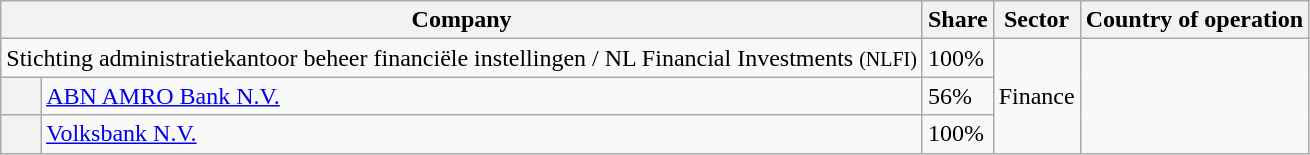<table class="wikitable">
<tr>
<th colspan="2">Company</th>
<th>Share</th>
<th>Sector</th>
<th>Country of operation</th>
</tr>
<tr>
<td colspan="2">Stichting administratiekantoor beheer financiële instellingen / NL Financial Investments <small>(NLFI)</small></td>
<td>100%</td>
<td rowspan="3">Finance</td>
<td rowspan="3"></td>
</tr>
<tr>
<th></th>
<td><a href='#'>ABN AMRO Bank N.V.</a></td>
<td>56%</td>
</tr>
<tr>
<th></th>
<td><a href='#'>Volksbank N.V.</a></td>
<td>100%</td>
</tr>
</table>
